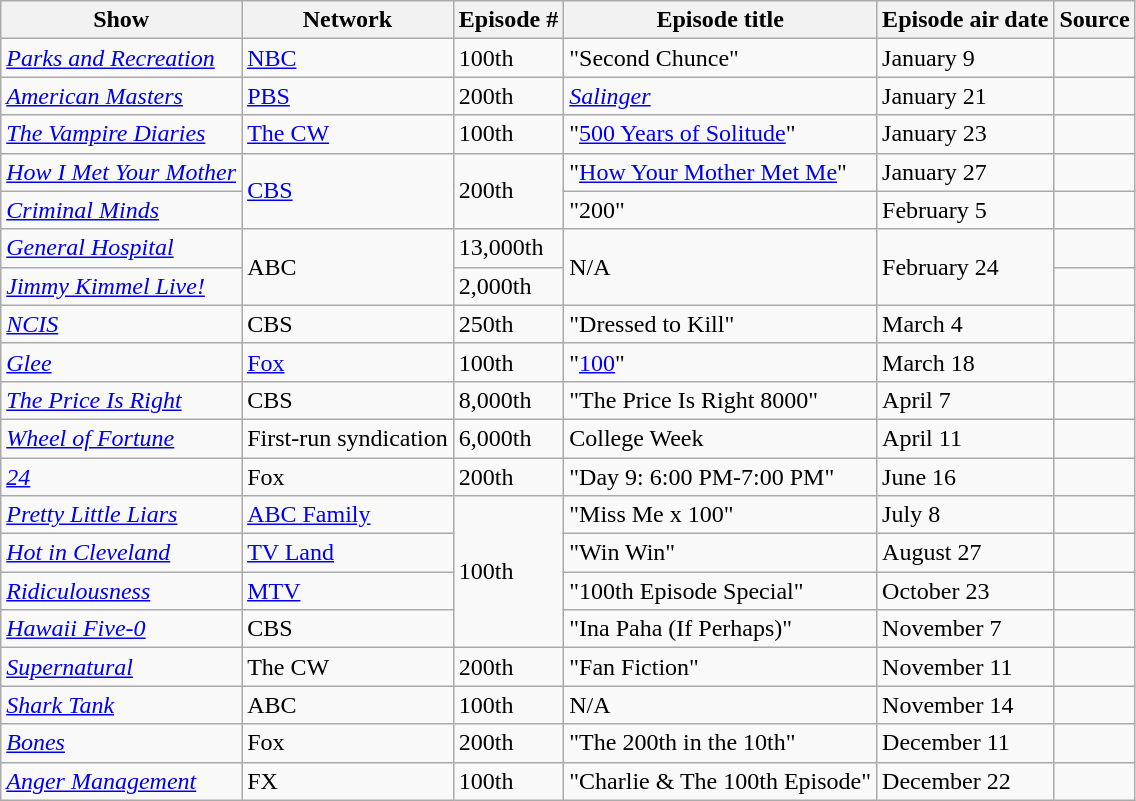<table class="wikitable">
<tr ">
<th>Show</th>
<th>Network</th>
<th>Episode #</th>
<th>Episode title </th>
<th>Episode air date </th>
<th>Source</th>
</tr>
<tr>
<td><em><a href='#'>Parks and Recreation</a></em></td>
<td><a href='#'>NBC</a></td>
<td>100th</td>
<td>"Second Chunce"</td>
<td>January 9</td>
<td></td>
</tr>
<tr>
<td><em><a href='#'>American Masters</a></em></td>
<td><a href='#'>PBS</a></td>
<td>200th</td>
<td><a href='#'><em>Salinger</em></a></td>
<td>January 21</td>
<td></td>
</tr>
<tr>
<td><em><a href='#'>The Vampire Diaries</a></em></td>
<td><a href='#'>The CW</a></td>
<td>100th</td>
<td>"<a href='#'>500 Years of Solitude</a>"</td>
<td>January 23</td>
<td></td>
</tr>
<tr>
<td><em><a href='#'>How I Met Your Mother</a></em></td>
<td rowspan="2"><a href='#'>CBS</a></td>
<td rowspan="2">200th</td>
<td>"<a href='#'>How Your Mother Met Me</a>"</td>
<td>January 27</td>
<td></td>
</tr>
<tr>
<td><em><a href='#'>Criminal Minds</a></em></td>
<td>"200"</td>
<td>February 5</td>
<td></td>
</tr>
<tr>
<td><em><a href='#'>General Hospital</a></em></td>
<td rowspan="2">ABC</td>
<td>13,000th</td>
<td rowspan="2">N/A</td>
<td rowspan="2">February 24</td>
<td></td>
</tr>
<tr>
<td><em><a href='#'>Jimmy Kimmel Live!</a></em></td>
<td>2,000th</td>
<td></td>
</tr>
<tr>
<td><em><a href='#'>NCIS</a></em></td>
<td>CBS</td>
<td>250th</td>
<td>"Dressed to Kill"</td>
<td>March 4</td>
<td></td>
</tr>
<tr>
<td><em><a href='#'>Glee</a></em></td>
<td><a href='#'>Fox</a></td>
<td>100th</td>
<td>"<a href='#'>100</a>"</td>
<td>March 18</td>
<td></td>
</tr>
<tr>
<td><em><a href='#'>The Price Is Right</a></em></td>
<td>CBS</td>
<td>8,000th</td>
<td>"The Price Is Right 8000"</td>
<td>April 7</td>
<td></td>
</tr>
<tr>
<td><em><a href='#'>Wheel of Fortune</a></em></td>
<td>First-run syndication</td>
<td>6,000th</td>
<td>College Week</td>
<td>April 11</td>
<td></td>
</tr>
<tr>
<td><em><a href='#'>24</a></em></td>
<td>Fox</td>
<td>200th</td>
<td>"Day 9: 6:00 PM-7:00 PM"</td>
<td>June 16</td>
<td></td>
</tr>
<tr>
<td><em><a href='#'>Pretty Little Liars</a></em></td>
<td><a href='#'>ABC Family</a></td>
<td rowspan="4">100th</td>
<td>"Miss Me x 100"</td>
<td>July 8</td>
<td></td>
</tr>
<tr>
<td><em><a href='#'>Hot in Cleveland</a></em></td>
<td><a href='#'>TV Land</a></td>
<td>"Win Win"</td>
<td>August 27</td>
<td></td>
</tr>
<tr>
<td><em><a href='#'>Ridiculousness</a></em></td>
<td><a href='#'>MTV</a></td>
<td>"100th Episode Special"</td>
<td>October 23</td>
<td></td>
</tr>
<tr>
<td><em><a href='#'>Hawaii Five-0</a></em></td>
<td>CBS</td>
<td>"Ina Paha (If Perhaps)"</td>
<td>November 7</td>
<td></td>
</tr>
<tr>
<td><em><a href='#'>Supernatural</a></em></td>
<td>The CW</td>
<td>200th</td>
<td>"Fan Fiction"</td>
<td>November 11</td>
<td></td>
</tr>
<tr>
<td><em><a href='#'>Shark Tank</a></em></td>
<td>ABC</td>
<td>100th</td>
<td>N/A</td>
<td>November 14</td>
<td></td>
</tr>
<tr>
<td><em><a href='#'>Bones</a></em></td>
<td>Fox</td>
<td>200th</td>
<td>"The 200th in the 10th"</td>
<td>December 11</td>
<td></td>
</tr>
<tr>
<td><em><a href='#'>Anger Management</a></em></td>
<td>FX</td>
<td>100th</td>
<td>"Charlie & The 100th Episode"</td>
<td>December 22</td>
<td></td>
</tr>
</table>
